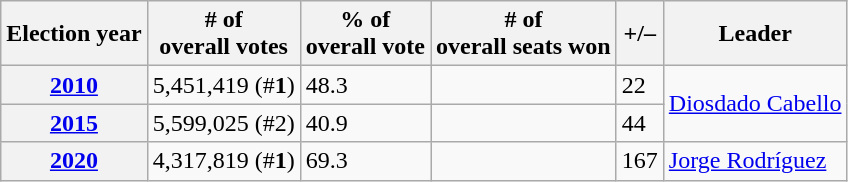<table class="wikitable">
<tr>
<th>Election year</th>
<th># of<br>overall votes</th>
<th>% of<br>overall vote</th>
<th># of<br>overall seats won</th>
<th>+/–</th>
<th>Leader</th>
</tr>
<tr>
<th><a href='#'>2010</a></th>
<td>5,451,419 (#<strong>1</strong>)</td>
<td>48.3</td>
<td></td>
<td> 22</td>
<td rowspan="2" style="text-align:center;"><a href='#'>Diosdado Cabello</a></td>
</tr>
<tr>
<th><a href='#'>2015</a></th>
<td>5,599,025 (#2)</td>
<td>40.9</td>
<td></td>
<td> 44</td>
</tr>
<tr>
<th><a href='#'>2020</a></th>
<td>4,317,819	(#<strong>1</strong>)</td>
<td>69.3</td>
<td></td>
<td> 167</td>
<td><a href='#'>Jorge Rodríguez</a></td>
</tr>
</table>
